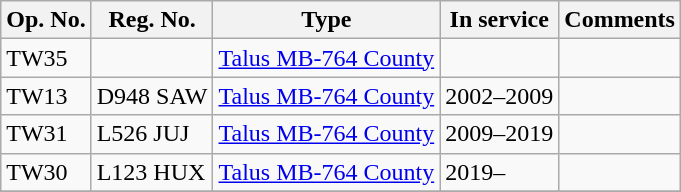<table class="wikitable">
<tr>
<th>Op. No.</th>
<th>Reg. No.</th>
<th>Type</th>
<th>In service</th>
<th>Comments</th>
</tr>
<tr>
<td>TW35</td>
<td></td>
<td><a href='#'>Talus MB-764 County</a></td>
<td></td>
<td></td>
</tr>
<tr>
<td>TW13</td>
<td>D948 SAW</td>
<td><a href='#'>Talus MB-764 County</a></td>
<td>2002–2009</td>
<td></td>
</tr>
<tr>
<td>TW31</td>
<td>L526 JUJ</td>
<td><a href='#'>Talus MB-764 County</a></td>
<td>2009–2019</td>
<td></td>
</tr>
<tr>
<td>TW30</td>
<td>L123 HUX</td>
<td><a href='#'>Talus MB-764 County</a></td>
<td>2019–</td>
<td></td>
</tr>
<tr>
</tr>
</table>
